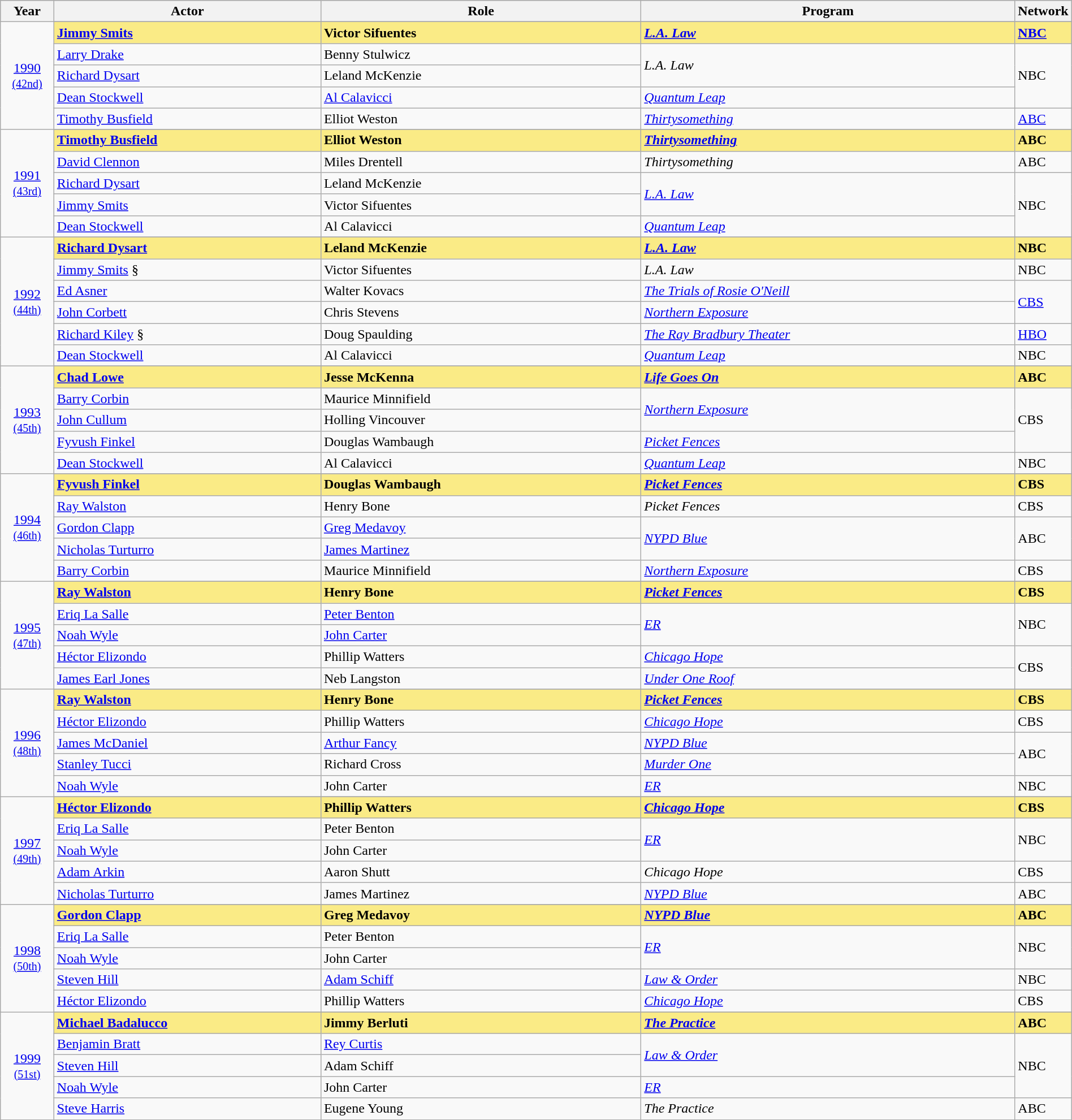<table class="wikitable" style="width:100%">
<tr style="background:#bebebe;">
<th style="width:5%;">Year</th>
<th style="width:25%;">Actor</th>
<th style="width:30%;">Role</th>
<th style="width:35%;">Program</th>
<th style="width:5%;">Network</th>
</tr>
<tr>
<td rowspan=6 style="text-align:center"><a href='#'>1990</a><br><small><a href='#'>(42nd)</a></small></td>
</tr>
<tr style="background:#FAEB86">
<td><strong><a href='#'>Jimmy Smits</a></strong></td>
<td><strong>Victor Sifuentes</strong></td>
<td><strong><em><a href='#'>L.A. Law</a></em></strong></td>
<td><strong><a href='#'>NBC</a></strong></td>
</tr>
<tr>
<td><a href='#'>Larry Drake</a></td>
<td>Benny Stulwicz</td>
<td rowspan="2"><em>L.A. Law</em></td>
<td rowspan="3">NBC</td>
</tr>
<tr>
<td><a href='#'>Richard Dysart</a></td>
<td>Leland McKenzie</td>
</tr>
<tr>
<td><a href='#'>Dean Stockwell</a></td>
<td><a href='#'>Al Calavicci</a></td>
<td><em><a href='#'>Quantum Leap</a></em></td>
</tr>
<tr>
<td><a href='#'>Timothy Busfield</a></td>
<td>Elliot Weston</td>
<td><em><a href='#'>Thirtysomething</a></em></td>
<td><a href='#'>ABC</a></td>
</tr>
<tr>
<td rowspan=6 style="text-align:center"><a href='#'>1991</a><br><small><a href='#'>(43rd)</a></small></td>
</tr>
<tr style="background:#FAEB86">
<td><strong><a href='#'>Timothy Busfield</a></strong></td>
<td><strong>Elliot Weston</strong></td>
<td><strong><em><a href='#'>Thirtysomething</a></em></strong></td>
<td><strong>ABC</strong></td>
</tr>
<tr>
<td><a href='#'>David Clennon</a></td>
<td>Miles Drentell</td>
<td><em>Thirtysomething</em></td>
<td>ABC</td>
</tr>
<tr>
<td><a href='#'>Richard Dysart</a></td>
<td>Leland McKenzie</td>
<td rowspan=2><em><a href='#'>L.A. Law</a></em></td>
<td rowspan=3>NBC</td>
</tr>
<tr>
<td><a href='#'>Jimmy Smits</a></td>
<td>Victor Sifuentes</td>
</tr>
<tr>
<td><a href='#'>Dean Stockwell</a></td>
<td>Al Calavicci</td>
<td><em><a href='#'>Quantum Leap</a></em></td>
</tr>
<tr>
<td rowspan=7 style="text-align:center"><a href='#'>1992</a><br><small><a href='#'>(44th)</a></small></td>
</tr>
<tr style="background:#FAEB86">
<td><strong><a href='#'>Richard Dysart</a></strong></td>
<td><strong>Leland McKenzie</strong></td>
<td><strong><em><a href='#'>L.A. Law</a></em></strong></td>
<td><strong>NBC</strong></td>
</tr>
<tr>
<td><a href='#'>Jimmy Smits</a> §</td>
<td>Victor Sifuentes</td>
<td><em>L.A. Law</em></td>
<td>NBC</td>
</tr>
<tr>
<td><a href='#'>Ed Asner</a></td>
<td>Walter Kovacs</td>
<td><em><a href='#'>The Trials of Rosie O'Neill</a></em></td>
<td rowspan=2><a href='#'>CBS</a></td>
</tr>
<tr>
<td><a href='#'>John Corbett</a></td>
<td>Chris Stevens</td>
<td><em><a href='#'>Northern Exposure</a></em></td>
</tr>
<tr>
<td><a href='#'>Richard Kiley</a> §</td>
<td>Doug Spaulding</td>
<td><em><a href='#'>The Ray Bradbury Theater</a></em></td>
<td><a href='#'>HBO</a></td>
</tr>
<tr>
<td><a href='#'>Dean Stockwell</a></td>
<td>Al Calavicci</td>
<td><em><a href='#'>Quantum Leap</a></em></td>
<td>NBC</td>
</tr>
<tr>
<td rowspan=6 style="text-align:center"><a href='#'>1993</a><br><small><a href='#'>(45th)</a></small></td>
</tr>
<tr style="background:#FAEB86">
<td><strong><a href='#'>Chad Lowe</a></strong></td>
<td><strong>Jesse McKenna</strong></td>
<td><strong><em><a href='#'>Life Goes On</a></em></strong></td>
<td><strong>ABC</strong></td>
</tr>
<tr>
<td><a href='#'>Barry Corbin</a></td>
<td>Maurice Minnifield</td>
<td rowspan=2><em><a href='#'>Northern Exposure</a></em></td>
<td rowspan=3>CBS</td>
</tr>
<tr>
<td><a href='#'>John Cullum</a></td>
<td>Holling Vincouver</td>
</tr>
<tr>
<td><a href='#'>Fyvush Finkel</a></td>
<td>Douglas Wambaugh</td>
<td><em><a href='#'>Picket Fences</a></em></td>
</tr>
<tr>
<td><a href='#'>Dean Stockwell</a></td>
<td>Al Calavicci</td>
<td><em><a href='#'>Quantum Leap</a></em></td>
<td>NBC</td>
</tr>
<tr>
<td rowspan=6 style="text-align:center"><a href='#'>1994</a><br><small><a href='#'>(46th)</a></small></td>
</tr>
<tr style="background:#FAEB86">
<td><strong><a href='#'>Fyvush Finkel</a></strong></td>
<td><strong>Douglas Wambaugh</strong></td>
<td><strong><em><a href='#'>Picket Fences</a></em></strong></td>
<td><strong>CBS</strong></td>
</tr>
<tr>
<td><a href='#'>Ray Walston</a></td>
<td>Henry Bone</td>
<td><em>Picket Fences</em></td>
<td>CBS</td>
</tr>
<tr>
<td><a href='#'>Gordon Clapp</a></td>
<td><a href='#'>Greg Medavoy</a></td>
<td rowspan="2"><em><a href='#'>NYPD Blue</a></em></td>
<td rowspan="2">ABC</td>
</tr>
<tr>
<td><a href='#'>Nicholas Turturro</a></td>
<td><a href='#'>James Martinez</a></td>
</tr>
<tr>
<td><a href='#'>Barry Corbin</a></td>
<td>Maurice Minnifield</td>
<td><em><a href='#'>Northern Exposure</a></em></td>
<td>CBS</td>
</tr>
<tr>
<td rowspan=6 style="text-align:center"><a href='#'>1995</a><br><small><a href='#'>(47th)</a></small></td>
</tr>
<tr style="background:#FAEB86">
<td><strong><a href='#'>Ray Walston</a></strong></td>
<td><strong>Henry Bone</strong></td>
<td><strong><em><a href='#'>Picket Fences</a></em></strong></td>
<td><strong>CBS</strong></td>
</tr>
<tr>
<td><a href='#'>Eriq La Salle</a></td>
<td><a href='#'>Peter Benton</a></td>
<td rowspan="2"><em><a href='#'>ER</a></em></td>
<td rowspan="2">NBC</td>
</tr>
<tr>
<td><a href='#'>Noah Wyle</a></td>
<td><a href='#'>John Carter</a></td>
</tr>
<tr>
<td><a href='#'>Héctor Elizondo</a></td>
<td>Phillip Watters</td>
<td><em><a href='#'>Chicago Hope</a></em></td>
<td rowspan=2>CBS</td>
</tr>
<tr>
<td><a href='#'>James Earl Jones</a></td>
<td>Neb Langston</td>
<td><em><a href='#'>Under One Roof</a></em></td>
</tr>
<tr>
<td rowspan=6 style="text-align:center"><a href='#'>1996</a><br><small><a href='#'>(48th)</a></small></td>
</tr>
<tr style="background:#FAEB86">
<td><strong><a href='#'>Ray Walston</a></strong></td>
<td><strong>Henry Bone</strong></td>
<td><strong><em><a href='#'>Picket Fences</a></em></strong></td>
<td><strong>CBS</strong></td>
</tr>
<tr>
<td><a href='#'>Héctor Elizondo</a></td>
<td>Phillip Watters</td>
<td><em><a href='#'>Chicago Hope</a></em></td>
<td>CBS</td>
</tr>
<tr>
<td><a href='#'>James McDaniel</a></td>
<td><a href='#'>Arthur Fancy</a></td>
<td><em><a href='#'>NYPD Blue</a></em></td>
<td rowspan=2>ABC</td>
</tr>
<tr>
<td><a href='#'>Stanley Tucci</a></td>
<td>Richard Cross</td>
<td><em><a href='#'>Murder One</a></em></td>
</tr>
<tr>
<td><a href='#'>Noah Wyle</a></td>
<td>John Carter</td>
<td><em><a href='#'>ER</a></em></td>
<td>NBC</td>
</tr>
<tr>
<td rowspan=6 style="text-align:center"><a href='#'>1997</a><br><small><a href='#'>(49th)</a></small></td>
</tr>
<tr style="background:#FAEB86">
<td><strong><a href='#'>Héctor Elizondo</a></strong></td>
<td><strong>Phillip Watters</strong></td>
<td><strong><em><a href='#'>Chicago Hope</a></em></strong></td>
<td><strong>CBS</strong></td>
</tr>
<tr>
<td><a href='#'>Eriq La Salle</a></td>
<td>Peter Benton</td>
<td rowspan="2"><em><a href='#'>ER</a></em></td>
<td rowspan="2">NBC</td>
</tr>
<tr>
<td><a href='#'>Noah Wyle</a></td>
<td>John Carter</td>
</tr>
<tr>
<td><a href='#'>Adam Arkin</a></td>
<td>Aaron Shutt</td>
<td><em>Chicago Hope</em></td>
<td>CBS</td>
</tr>
<tr>
<td><a href='#'>Nicholas Turturro</a></td>
<td>James Martinez</td>
<td><em><a href='#'>NYPD Blue</a></em></td>
<td>ABC</td>
</tr>
<tr>
<td rowspan=6 style="text-align:center"><a href='#'>1998</a><br><small><a href='#'>(50th)</a></small></td>
</tr>
<tr style="background:#FAEB86">
<td><strong><a href='#'>Gordon Clapp</a></strong></td>
<td><strong>Greg Medavoy</strong></td>
<td><strong><em><a href='#'>NYPD Blue</a></em></strong></td>
<td><strong>ABC</strong></td>
</tr>
<tr>
<td><a href='#'>Eriq La Salle</a></td>
<td>Peter Benton</td>
<td rowspan="2"><em><a href='#'>ER</a></em></td>
<td rowspan="2">NBC</td>
</tr>
<tr>
<td><a href='#'>Noah Wyle</a></td>
<td>John Carter</td>
</tr>
<tr>
<td><a href='#'>Steven Hill</a></td>
<td><a href='#'>Adam Schiff</a></td>
<td><em><a href='#'>Law & Order</a></em></td>
<td>NBC</td>
</tr>
<tr>
<td><a href='#'>Héctor Elizondo</a></td>
<td>Phillip Watters</td>
<td><em><a href='#'>Chicago Hope</a></em></td>
<td>CBS</td>
</tr>
<tr>
<td rowspan=6 style="text-align:center"><a href='#'>1999</a><br><small><a href='#'>(51st)</a></small></td>
</tr>
<tr style="background:#FAEB86">
<td><strong><a href='#'>Michael Badalucco</a></strong></td>
<td><strong>Jimmy Berluti</strong></td>
<td><strong><em><a href='#'>The Practice</a></em></strong></td>
<td><strong>ABC</strong></td>
</tr>
<tr>
<td><a href='#'>Benjamin Bratt</a></td>
<td><a href='#'>Rey Curtis</a></td>
<td rowspan="2"><em><a href='#'>Law & Order</a></em></td>
<td rowspan="3">NBC</td>
</tr>
<tr>
<td><a href='#'>Steven Hill</a></td>
<td>Adam Schiff</td>
</tr>
<tr>
<td><a href='#'>Noah Wyle</a></td>
<td>John Carter</td>
<td><em><a href='#'>ER</a></em></td>
</tr>
<tr>
<td><a href='#'>Steve Harris</a></td>
<td>Eugene Young</td>
<td><em>The Practice</em></td>
<td>ABC</td>
</tr>
<tr>
</tr>
</table>
